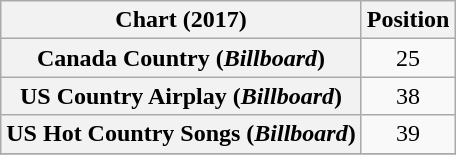<table class="wikitable sortable plainrowheaders" style="text-align:center">
<tr>
<th scope="col">Chart (2017)</th>
<th scope="col">Position</th>
</tr>
<tr>
<th scope="row">Canada Country (<em>Billboard</em>)</th>
<td>25</td>
</tr>
<tr>
<th scope="row">US Country Airplay (<em>Billboard</em>)</th>
<td>38</td>
</tr>
<tr>
<th scope="row">US Hot Country Songs (<em>Billboard</em>)</th>
<td>39</td>
</tr>
<tr>
</tr>
</table>
